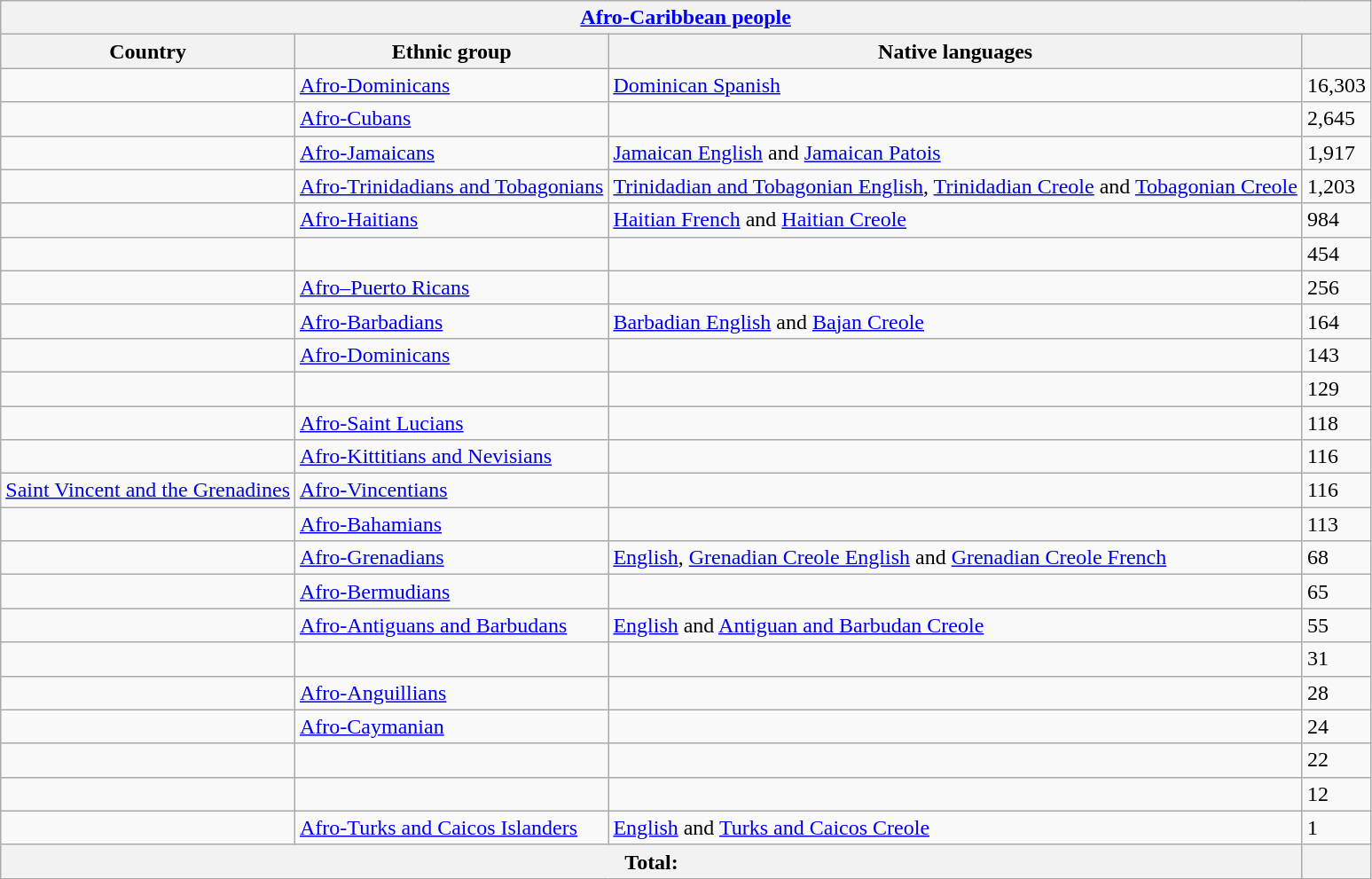<table class="wikitable">
<tr>
<th colspan="4"><a href='#'>Afro-Caribbean people</a></th>
</tr>
<tr>
<th>Country</th>
<th>Ethnic group</th>
<th>Native languages</th>
<th></th>
</tr>
<tr>
<td></td>
<td><a href='#'>Afro-Dominicans</a></td>
<td><a href='#'>Dominican Spanish</a></td>
<td>16,303</td>
</tr>
<tr>
<td></td>
<td><a href='#'>Afro-Cubans</a></td>
<td></td>
<td>2,645</td>
</tr>
<tr>
<td></td>
<td><a href='#'>Afro-Jamaicans</a></td>
<td><a href='#'>Jamaican English</a> and <a href='#'>Jamaican Patois</a></td>
<td>1,917</td>
</tr>
<tr>
<td></td>
<td><a href='#'>Afro-Trinidadians and Tobagonians</a></td>
<td><a href='#'>Trinidadian and Tobagonian English</a>, <a href='#'>Trinidadian Creole</a> and <a href='#'>Tobagonian Creole</a></td>
<td>1,203</td>
</tr>
<tr>
<td></td>
<td><a href='#'>Afro-Haitians</a></td>
<td><a href='#'>Haitian French</a> and <a href='#'>Haitian Creole</a></td>
<td>984</td>
</tr>
<tr>
<td></td>
<td></td>
<td></td>
<td>454</td>
</tr>
<tr>
<td></td>
<td><a href='#'>Afro–Puerto Ricans</a></td>
<td></td>
<td>256</td>
</tr>
<tr>
<td></td>
<td><a href='#'>Afro-Barbadians</a></td>
<td><a href='#'>Barbadian English</a> and <a href='#'>Bajan Creole</a></td>
<td>164</td>
</tr>
<tr>
<td></td>
<td><a href='#'>Afro-Dominicans</a></td>
<td></td>
<td>143</td>
</tr>
<tr>
<td></td>
<td></td>
<td></td>
<td>129</td>
</tr>
<tr>
<td></td>
<td><a href='#'>Afro-Saint Lucians</a></td>
<td></td>
<td>118</td>
</tr>
<tr>
<td></td>
<td><a href='#'>Afro-Kittitians and Nevisians</a></td>
<td></td>
<td>116</td>
</tr>
<tr>
<td><a href='#'>Saint Vincent and the Grenadines</a></td>
<td><a href='#'>Afro-Vincentians</a></td>
<td></td>
<td>116</td>
</tr>
<tr>
<td></td>
<td><a href='#'>Afro-Bahamians</a></td>
<td></td>
<td>113</td>
</tr>
<tr>
<td></td>
<td><a href='#'>Afro-Grenadians</a></td>
<td><a href='#'>English</a>, <a href='#'>Grenadian Creole English</a> and <a href='#'>Grenadian Creole French</a></td>
<td>68</td>
</tr>
<tr>
<td></td>
<td><a href='#'>Afro-Bermudians</a></td>
<td></td>
<td>65</td>
</tr>
<tr>
<td></td>
<td><a href='#'>Afro-Antiguans and Barbudans</a></td>
<td><a href='#'>English</a> and <a href='#'>Antiguan and Barbudan Creole</a></td>
<td>55</td>
</tr>
<tr>
<td></td>
<td></td>
<td></td>
<td>31</td>
</tr>
<tr>
<td></td>
<td><a href='#'>Afro-Anguillians</a></td>
<td></td>
<td>28</td>
</tr>
<tr>
<td></td>
<td><a href='#'>Afro-Caymanian</a></td>
<td></td>
<td>24</td>
</tr>
<tr>
<td></td>
<td></td>
<td></td>
<td>22</td>
</tr>
<tr>
<td></td>
<td></td>
<td></td>
<td>12</td>
</tr>
<tr>
<td></td>
<td><a href='#'>Afro-Turks and Caicos Islanders</a></td>
<td><a href='#'>English</a> and <a href='#'>Turks and Caicos Creole</a></td>
<td>1</td>
</tr>
<tr>
<th colspan="3">Total:</th>
<th></th>
</tr>
</table>
